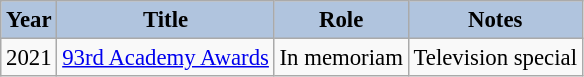<table class="wikitable" style="font-size:95%;">
<tr>
<th style="background:#B0C4DE;">Year</th>
<th style="background:#B0C4DE;">Title</th>
<th style="background:#B0C4DE;">Role</th>
<th style="background:#B0C4DE;">Notes</th>
</tr>
<tr>
<td>2021</td>
<td><a href='#'>93rd Academy Awards</a></td>
<td>In memoriam</td>
<td>Television special</td>
</tr>
</table>
